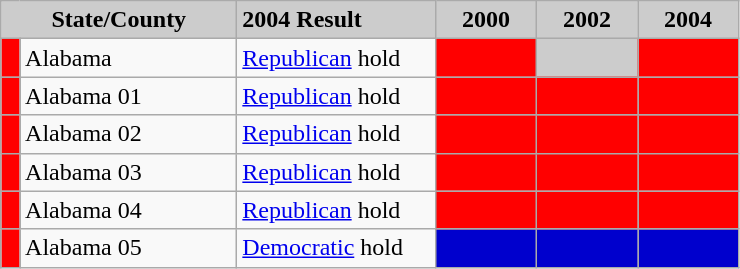<table class="wikitable">
<tr bgcolor="CCCCCC">
<td colspan="2" rowspan="1" align="center" valign="top" width=150px><strong>State/County</strong></td>
<td valign="top" width=125px><strong>2004 Result</strong></td>
<td valign="top" align="center" width=60px><strong>2000</strong></td>
<td valign="top" align="center" width=60px><strong>2002</strong></td>
<td valign="top" align="center" width=60px><strong>2004</strong></td>
</tr>
<tr>
<td style="color:inherit;background:#ff0000"></td>
<td>Alabama</td>
<td align="left"><a href='#'>Republican</a> hold</td>
<td align="right" bgcolor="#ff0000"></td>
<td align="right" bgcolor="CCCCCC"></td>
<td align="right" bgcolor="#ff0000"></td>
</tr>
<tr>
<td style="color:inherit;background:#ff0000"></td>
<td>Alabama 01</td>
<td align="left"><a href='#'>Republican</a> hold</td>
<td align="right" bgcolor="#ff0000"></td>
<td align="right" bgcolor="#ff0000"></td>
<td align="right" bgcolor="#ff0000"></td>
</tr>
<tr>
<td style="color:inherit;background:#ff0000"></td>
<td>Alabama 02</td>
<td align="left"><a href='#'>Republican</a> hold</td>
<td align="right" bgcolor="#ff0000"></td>
<td align="right" bgcolor="#ff0000"></td>
<td align="right" bgcolor="#ff0000"></td>
</tr>
<tr>
<td style="color:inherit;background:#ff0000"></td>
<td>Alabama 03</td>
<td align="left"><a href='#'>Republican</a> hold</td>
<td align="right" bgcolor="#ff0000"></td>
<td align="right" bgcolor="#ff0000"></td>
<td align="right" bgcolor="#ff0000"></td>
</tr>
<tr>
<td style="color:inherit;background:#ff0000"></td>
<td>Alabama 04</td>
<td align="left"><a href='#'>Republican</a> hold</td>
<td align="right" bgcolor="#ff0000"></td>
<td align="right" bgcolor="#ff0000"></td>
<td align="right" bgcolor="#ff0000"></td>
</tr>
<tr>
<td style="color:inherit;background:#ff0000"></td>
<td>Alabama 05</td>
<td align="left"><a href='#'>Democratic</a> hold</td>
<td align="right" bgcolor="#0000cd"></td>
<td align="right" bgcolor="#0000cd"></td>
<td align="right" bgcolor="#0000cd"></td>
</tr>
</table>
